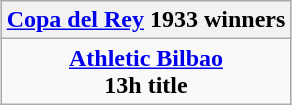<table class="wikitable" style="text-align: center; margin: 0 auto;">
<tr>
<th><a href='#'>Copa del Rey</a> 1933 winners</th>
</tr>
<tr>
<td><strong><a href='#'>Athletic Bilbao</a></strong><br><strong>13h title</strong></td>
</tr>
</table>
